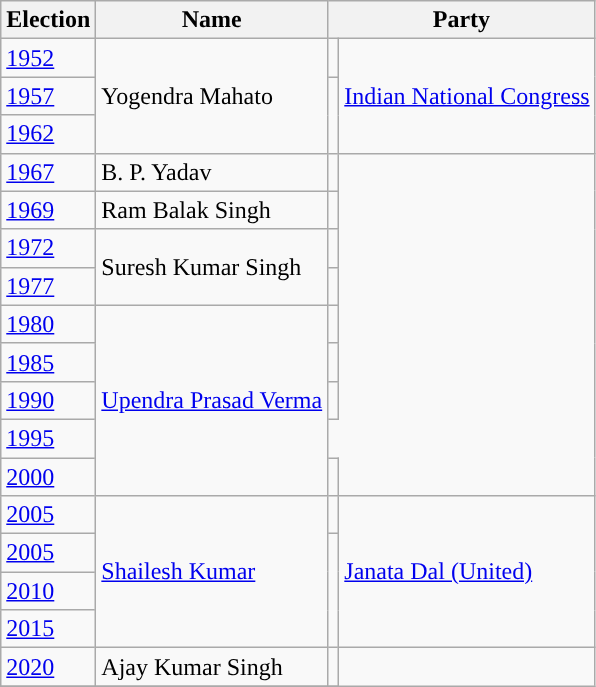<table class="wikitable sortable">
<tr>
<th>Election</th>
<th>Name</th>
<th colspan="2">Party</th>
</tr>
<tr>
<td><a href='#'>1952</a></td>
<td rowspan="3">Yogendra Mahato</td>
<td style="background-color: "></td>
<td rowspan="3"><a href='#'>Indian National Congress</a></td>
</tr>
<tr>
<td><a href='#'>1957</a></td>
</tr>
<tr>
<td><a href='#'>1962</a></td>
</tr>
<tr>
<td><a href='#'>1967</a></td>
<td>B. P. Yadav</td>
<td></td>
</tr>
<tr>
<td><a href='#'>1969</a></td>
<td>Ram Balak Singh</td>
<td></td>
</tr>
<tr>
<td><a href='#'>1972</a></td>
<td rowspan="2">Suresh Kumar Singh</td>
<td></td>
</tr>
<tr>
<td><a href='#'>1977</a></td>
<td></td>
</tr>
<tr>
<td><a href='#'>1980</a></td>
<td rowspan="5"><a href='#'>Upendra Prasad Verma</a></td>
<td></td>
</tr>
<tr>
<td><a href='#'>1985</a></td>
<td></td>
</tr>
<tr>
<td><a href='#'>1990</a></td>
<td></td>
</tr>
<tr>
<td><a href='#'>1995</a></td>
</tr>
<tr>
<td><a href='#'>2000</a></td>
<td></td>
</tr>
<tr>
<td><a href='#'>2005</a></td>
<td rowspan="4"><a href='#'>Shailesh Kumar</a></td>
<td style="background-color: "></td>
<td rowspan="4"><a href='#'>Janata Dal (United)</a></td>
</tr>
<tr>
<td><a href='#'>2005</a></td>
</tr>
<tr>
<td><a href='#'>2010</a></td>
</tr>
<tr>
<td><a href='#'>2015</a></td>
</tr>
<tr>
<td><a href='#'>2020</a></td>
<td>Ajay Kumar Singh</td>
<td></td>
</tr>
<tr>
</tr>
</table>
